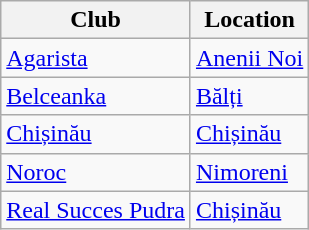<table class="wikitable sortable">
<tr>
<th>Club</th>
<th>Location</th>
</tr>
<tr>
<td><a href='#'>Agarista</a></td>
<td><a href='#'>Anenii Noi</a></td>
</tr>
<tr>
<td><a href='#'>Belceanka</a></td>
<td><a href='#'>Bălți</a></td>
</tr>
<tr>
<td><a href='#'>Chișinău</a></td>
<td><a href='#'>Chișinău</a></td>
</tr>
<tr>
<td><a href='#'>Noroc</a></td>
<td><a href='#'>Nimoreni</a></td>
</tr>
<tr>
<td><a href='#'>Real Succes Pudra</a></td>
<td><a href='#'>Chișinău</a></td>
</tr>
</table>
